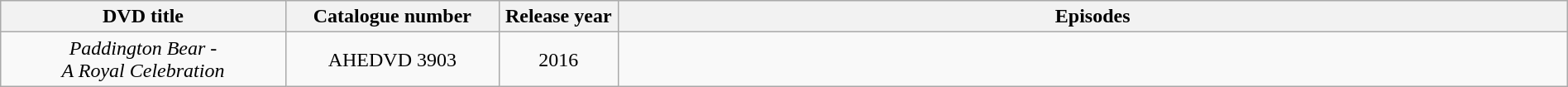<table class="wikitable" style="text-align:center; width:100%;">
<tr>
<th style="width:12%;">DVD title</th>
<th style="width:09%;">Catalogue number</th>
<th style="width:05%;">Release year</th>
<th style="width:40%;">Episodes</th>
</tr>
<tr>
<td><em>Paddington Bear -<br>A Royal Celebration</em></td>
<td>AHEDVD 3903</td>
<td>2016</td>
<td></td>
</tr>
</table>
